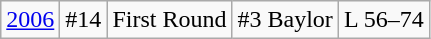<table class="wikitable">
<tr align="center">
<td><a href='#'>2006</a></td>
<td>#14</td>
<td>First Round</td>
<td>#3 Baylor</td>
<td>L 56–74</td>
</tr>
</table>
